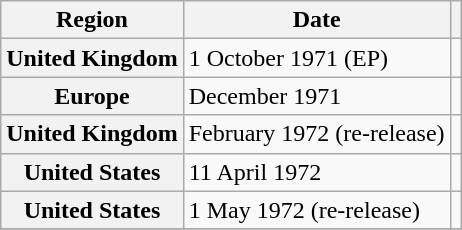<table class="wikitable plainrowheaders">
<tr>
<th scope="col">Region</th>
<th scope="col">Date</th>
<th scope="col"></th>
</tr>
<tr>
<th scope="row">United Kingdom</th>
<td>1 October 1971 (EP)</td>
<td></td>
</tr>
<tr>
<th scope="row">Europe</th>
<td>December 1971</td>
<td></td>
</tr>
<tr>
<th scope="row">United Kingdom</th>
<td>February 1972 (re-release)</td>
<td></td>
</tr>
<tr>
<th scope="row">United States</th>
<td>11 April 1972</td>
<td></td>
</tr>
<tr>
<th scope="row">United States</th>
<td>1 May 1972 (re-release)</td>
<td></td>
</tr>
<tr>
</tr>
</table>
